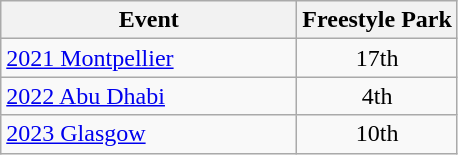<table class="wikitable" style="text-align: center;">
<tr ">
<th style="width:190px;">Event</th>
<th>Freestyle Park</th>
</tr>
<tr>
<td align=left> <a href='#'>2021 Montpellier</a></td>
<td>17th</td>
</tr>
<tr>
<td align=left> <a href='#'>2022 Abu Dhabi</a></td>
<td>4th</td>
</tr>
<tr>
<td align=left> <a href='#'>2023 Glasgow</a></td>
<td>10th</td>
</tr>
</table>
